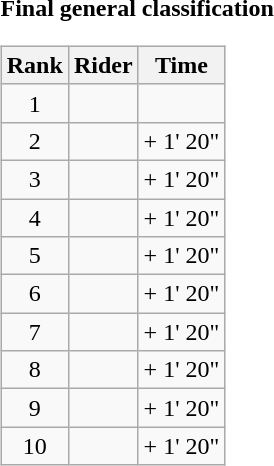<table>
<tr>
<td><strong>Final general classification</strong><br><table class="wikitable">
<tr>
<th scope="col">Rank</th>
<th scope="col">Rider</th>
<th scope="col">Time</th>
</tr>
<tr>
<td style="text-align:center;">1</td>
<td></td>
<td style="text-align:right;"></td>
</tr>
<tr>
<td style="text-align:center;">2</td>
<td></td>
<td style="text-align:right;">+ 1' 20"</td>
</tr>
<tr>
<td style="text-align:center;">3</td>
<td></td>
<td style="text-align:right;">+ 1' 20"</td>
</tr>
<tr>
<td style="text-align:center;">4</td>
<td></td>
<td style="text-align:right;">+ 1' 20"</td>
</tr>
<tr>
<td style="text-align:center;">5</td>
<td></td>
<td style="text-align:right;">+ 1' 20"</td>
</tr>
<tr>
<td style="text-align:center;">6</td>
<td></td>
<td style="text-align:right;">+ 1' 20"</td>
</tr>
<tr>
<td style="text-align:center;">7</td>
<td></td>
<td style="text-align:right;">+ 1' 20"</td>
</tr>
<tr>
<td style="text-align:center;">8</td>
<td></td>
<td style="text-align:right;">+ 1' 20"</td>
</tr>
<tr>
<td style="text-align:center;">9</td>
<td></td>
<td style="text-align:right;">+ 1' 20"</td>
</tr>
<tr>
<td style="text-align:center;">10</td>
<td></td>
<td style="text-align:right;">+ 1' 20"</td>
</tr>
</table>
</td>
</tr>
</table>
